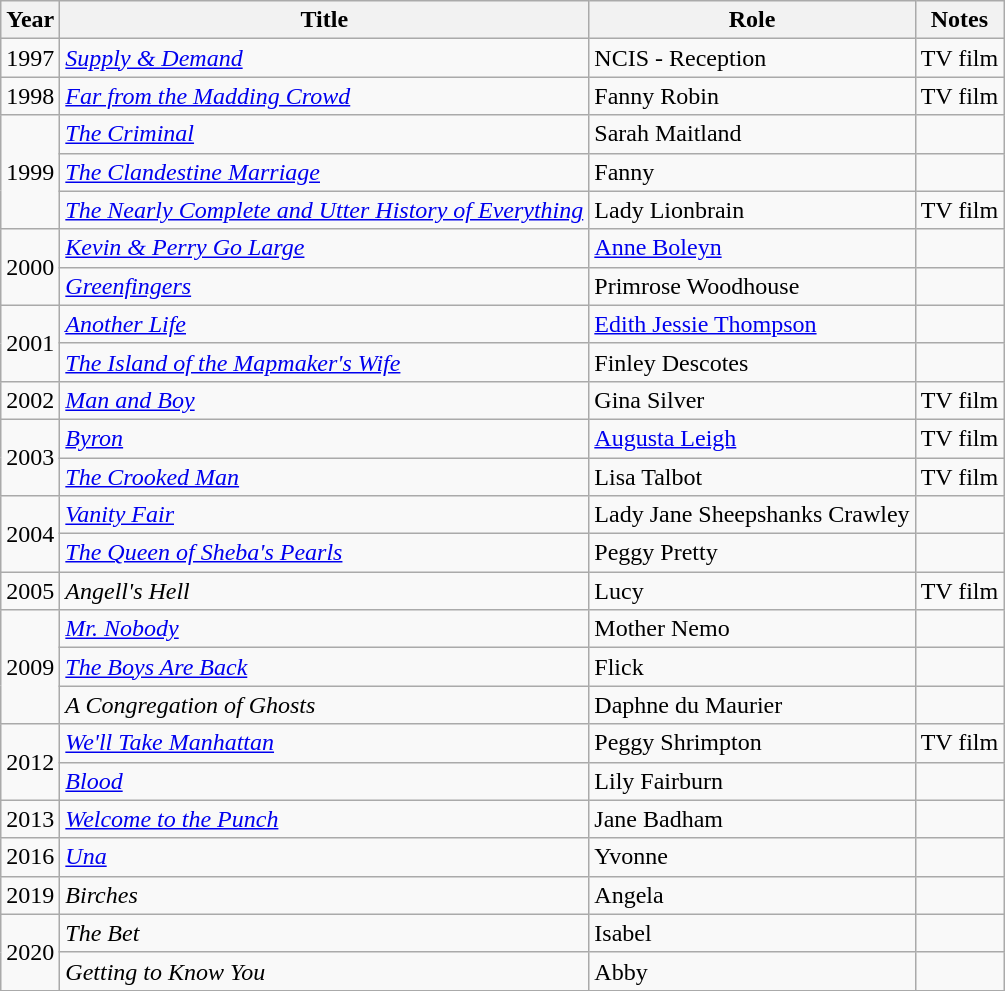<table class="wikitable sortable">
<tr>
<th>Year</th>
<th>Title</th>
<th>Role</th>
<th class="unsortable">Notes</th>
</tr>
<tr>
<td>1997</td>
<td><em><a href='#'>Supply & Demand</a></em></td>
<td>NCIS - Reception</td>
<td>TV film</td>
</tr>
<tr>
<td>1998</td>
<td><em><a href='#'>Far from the Madding Crowd</a></em></td>
<td>Fanny Robin</td>
<td>TV film</td>
</tr>
<tr>
<td rowspan="3">1999</td>
<td><em><a href='#'>The Criminal</a></em></td>
<td>Sarah Maitland</td>
<td></td>
</tr>
<tr>
<td><em><a href='#'>The Clandestine Marriage</a></em></td>
<td>Fanny</td>
<td></td>
</tr>
<tr>
<td><em><a href='#'>The Nearly Complete and Utter History of Everything</a></em></td>
<td>Lady Lionbrain</td>
<td>TV film</td>
</tr>
<tr>
<td rowspan="2">2000</td>
<td><em><a href='#'>Kevin & Perry Go Large</a></em></td>
<td><a href='#'>Anne Boleyn</a></td>
<td></td>
</tr>
<tr>
<td><em><a href='#'>Greenfingers</a></em></td>
<td>Primrose Woodhouse</td>
<td></td>
</tr>
<tr>
<td rowspan="2">2001</td>
<td><em><a href='#'>Another Life</a></em></td>
<td><a href='#'>Edith Jessie Thompson</a></td>
<td></td>
</tr>
<tr>
<td><em><a href='#'>The Island of the Mapmaker's Wife</a></em></td>
<td>Finley Descotes</td>
<td></td>
</tr>
<tr>
<td>2002</td>
<td><em><a href='#'>Man and Boy</a></em></td>
<td>Gina Silver</td>
<td>TV film</td>
</tr>
<tr>
<td rowspan="2">2003</td>
<td><em><a href='#'>Byron</a></em></td>
<td><a href='#'>Augusta Leigh</a></td>
<td>TV film</td>
</tr>
<tr>
<td><em><a href='#'>The Crooked Man</a></em></td>
<td>Lisa Talbot</td>
<td>TV film</td>
</tr>
<tr>
<td rowspan="2">2004</td>
<td><em><a href='#'>Vanity Fair</a></em></td>
<td>Lady Jane Sheepshanks Crawley</td>
<td></td>
</tr>
<tr>
<td><em><a href='#'>The Queen of Sheba's Pearls</a></em></td>
<td>Peggy Pretty</td>
<td></td>
</tr>
<tr>
<td>2005</td>
<td><em>Angell's Hell</em></td>
<td>Lucy</td>
<td>TV film</td>
</tr>
<tr>
<td rowspan="3">2009</td>
<td><em><a href='#'>Mr. Nobody</a></em></td>
<td>Mother Nemo</td>
<td></td>
</tr>
<tr>
<td><em><a href='#'>The Boys Are Back</a></em></td>
<td>Flick</td>
<td></td>
</tr>
<tr>
<td><em>A Congregation of Ghosts</em></td>
<td>Daphne du Maurier</td>
<td></td>
</tr>
<tr>
<td rowspan="2">2012</td>
<td><em><a href='#'>We'll Take Manhattan</a></em></td>
<td>Peggy Shrimpton</td>
<td>TV film</td>
</tr>
<tr>
<td><em><a href='#'>Blood</a></em></td>
<td>Lily Fairburn</td>
<td></td>
</tr>
<tr>
<td>2013</td>
<td><em><a href='#'>Welcome to the Punch</a></em></td>
<td>Jane Badham</td>
<td></td>
</tr>
<tr>
<td>2016</td>
<td><em><a href='#'>Una</a></em></td>
<td>Yvonne</td>
<td></td>
</tr>
<tr>
<td>2019</td>
<td><em>Birches</em></td>
<td>Angela</td>
<td></td>
</tr>
<tr>
<td rowspan="2">2020</td>
<td><em>The Bet</em></td>
<td>Isabel</td>
<td></td>
</tr>
<tr>
<td><em>Getting to Know You</em></td>
<td>Abby</td>
<td></td>
</tr>
<tr>
</tr>
</table>
